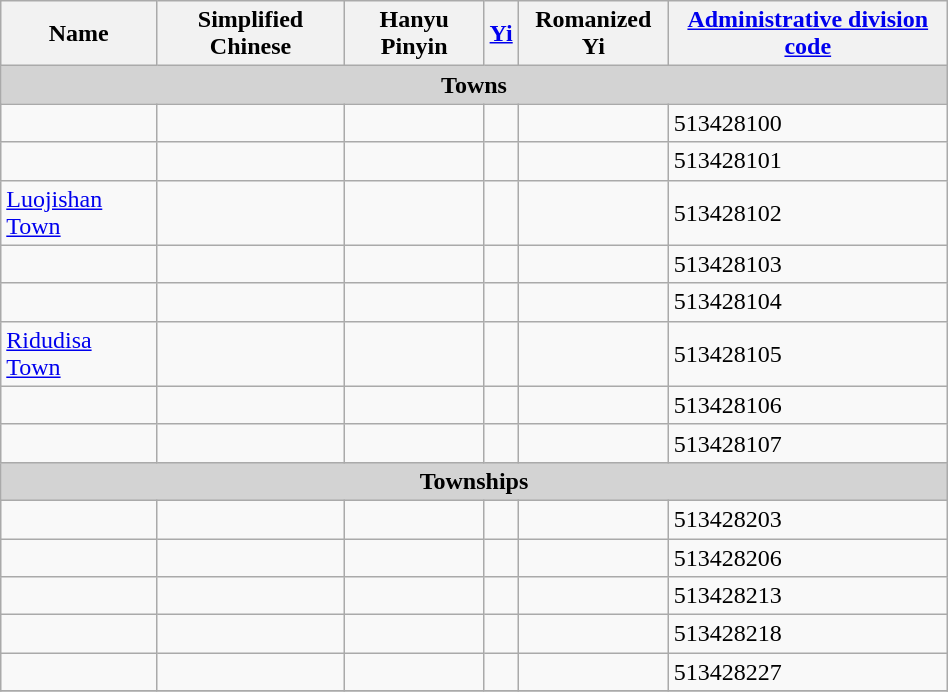<table class="wikitable" align="center" style="width:50%; border="1">
<tr>
<th>Name</th>
<th>Simplified Chinese</th>
<th>Hanyu Pinyin</th>
<th><a href='#'>Yi</a></th>
<th>Romanized Yi</th>
<th><a href='#'>Administrative division code</a></th>
</tr>
<tr>
<td colspan="7"  style="text-align:center; background:#d3d3d3;"><strong>Towns</strong></td>
</tr>
<tr --------->
<td></td>
<td></td>
<td></td>
<td></td>
<td></td>
<td>513428100</td>
</tr>
<tr>
<td></td>
<td></td>
<td></td>
<td></td>
<td></td>
<td>513428101</td>
</tr>
<tr>
<td><a href='#'>Luojishan Town</a></td>
<td></td>
<td></td>
<td></td>
<td></td>
<td>513428102</td>
</tr>
<tr>
<td></td>
<td></td>
<td></td>
<td></td>
<td></td>
<td>513428103</td>
</tr>
<tr>
<td></td>
<td></td>
<td></td>
<td></td>
<td></td>
<td>513428104</td>
</tr>
<tr>
<td><a href='#'>Ridudisa Town</a></td>
<td></td>
<td></td>
<td></td>
<td></td>
<td>513428105</td>
</tr>
<tr>
<td></td>
<td></td>
<td></td>
<td></td>
<td></td>
<td>513428106</td>
</tr>
<tr>
<td></td>
<td></td>
<td></td>
<td></td>
<td></td>
<td>513428107</td>
</tr>
<tr>
<td colspan="7"  style="text-align:center; background:#d3d3d3;"><strong>Townships</strong></td>
</tr>
<tr --------->
<td></td>
<td></td>
<td></td>
<td></td>
<td></td>
<td>513428203</td>
</tr>
<tr>
<td></td>
<td></td>
<td></td>
<td></td>
<td></td>
<td>513428206</td>
</tr>
<tr>
<td></td>
<td></td>
<td></td>
<td></td>
<td></td>
<td>513428213</td>
</tr>
<tr>
<td></td>
<td></td>
<td></td>
<td></td>
<td></td>
<td>513428218</td>
</tr>
<tr>
<td></td>
<td></td>
<td></td>
<td></td>
<td></td>
<td>513428227</td>
</tr>
<tr>
</tr>
</table>
